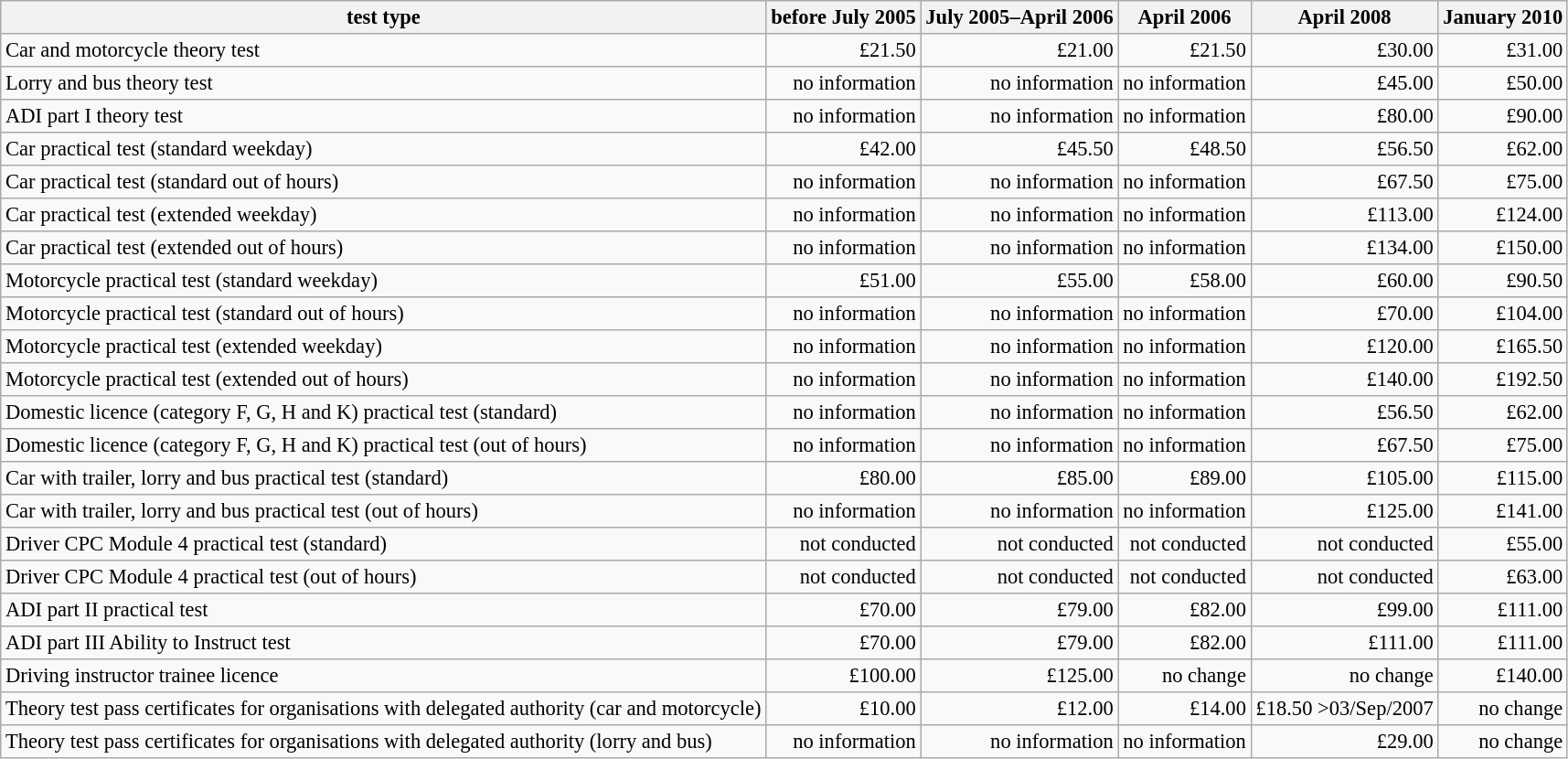<table class="wikitable" style="text-align: right; font-size: 94%">
<tr>
<th>test type</th>
<th>before July 2005</th>
<th>July 2005–April 2006</th>
<th>April 2006</th>
<th>April 2008</th>
<th>January 2010</th>
</tr>
<tr>
<td align="left">Car and motorcycle theory test</td>
<td>£21.50</td>
<td>£21.00</td>
<td>£21.50</td>
<td>£30.00</td>
<td>£31.00</td>
</tr>
<tr>
<td align="left">Lorry and bus theory test</td>
<td>no information</td>
<td>no information</td>
<td>no information</td>
<td>£45.00</td>
<td>£50.00</td>
</tr>
<tr>
<td align="left">ADI part I theory test</td>
<td>no information</td>
<td>no information</td>
<td>no information</td>
<td>£80.00</td>
<td>£90.00</td>
</tr>
<tr>
<td align="left">Car practical test (standard weekday)</td>
<td>£42.00</td>
<td>£45.50</td>
<td>£48.50</td>
<td>£56.50</td>
<td>£62.00</td>
</tr>
<tr>
<td align="left">Car practical test (standard out of hours)</td>
<td>no information</td>
<td>no information</td>
<td>no information</td>
<td>£67.50</td>
<td>£75.00</td>
</tr>
<tr>
<td align="left">Car practical test (extended weekday)</td>
<td>no information</td>
<td>no information</td>
<td>no information</td>
<td>£113.00</td>
<td>£124.00</td>
</tr>
<tr>
<td align="left">Car practical test (extended out of hours)</td>
<td>no information</td>
<td>no information</td>
<td>no information</td>
<td>£134.00</td>
<td>£150.00</td>
</tr>
<tr>
<td align="left">Motorcycle practical test (standard weekday)</td>
<td>£51.00</td>
<td>£55.00</td>
<td>£58.00</td>
<td>£60.00</td>
<td>£90.50</td>
</tr>
<tr>
<td align="left">Motorcycle practical test (standard out of hours)</td>
<td>no information</td>
<td>no information</td>
<td>no information</td>
<td>£70.00</td>
<td>£104.00</td>
</tr>
<tr>
<td align="left">Motorcycle practical test (extended weekday)</td>
<td>no information</td>
<td>no information</td>
<td>no information</td>
<td>£120.00</td>
<td>£165.50</td>
</tr>
<tr>
<td align="left">Motorcycle practical test (extended out of hours)</td>
<td>no information</td>
<td>no information</td>
<td>no information</td>
<td>£140.00</td>
<td>£192.50</td>
</tr>
<tr>
<td align="left">Domestic licence (category F, G, H and K) practical test (standard)</td>
<td>no information</td>
<td>no information</td>
<td>no information</td>
<td>£56.50</td>
<td>£62.00</td>
</tr>
<tr>
<td align="left">Domestic licence (category F, G, H and K) practical test (out of hours)</td>
<td>no information</td>
<td>no information</td>
<td>no information</td>
<td>£67.50</td>
<td>£75.00</td>
</tr>
<tr>
<td align="left">Car with trailer, lorry and bus practical test (standard)</td>
<td>£80.00</td>
<td>£85.00</td>
<td>£89.00</td>
<td>£105.00</td>
<td>£115.00</td>
</tr>
<tr>
<td align="left">Car with trailer, lorry and bus practical test (out of hours)</td>
<td>no information</td>
<td>no information</td>
<td>no information</td>
<td>£125.00</td>
<td>£141.00</td>
</tr>
<tr>
<td align="left">Driver CPC Module 4 practical test (standard)</td>
<td>not conducted</td>
<td>not conducted</td>
<td>not conducted</td>
<td>not conducted</td>
<td>£55.00</td>
</tr>
<tr>
<td align="left">Driver CPC Module 4 practical test (out of hours)</td>
<td>not conducted</td>
<td>not conducted</td>
<td>not conducted</td>
<td>not conducted</td>
<td>£63.00</td>
</tr>
<tr>
<td align="left">ADI part II practical test</td>
<td>£70.00</td>
<td>£79.00</td>
<td>£82.00</td>
<td>£99.00</td>
<td>£111.00</td>
</tr>
<tr>
<td align="left">ADI part III Ability to Instruct test</td>
<td>£70.00</td>
<td>£79.00</td>
<td>£82.00</td>
<td>£111.00</td>
<td>£111.00</td>
</tr>
<tr>
<td align="left">Driving instructor trainee licence</td>
<td>£100.00</td>
<td>£125.00</td>
<td>no change</td>
<td>no change</td>
<td>£140.00</td>
</tr>
<tr>
<td align="left">Theory test pass certificates for organisations with delegated authority  (car and motorcycle)</td>
<td>£10.00</td>
<td>£12.00</td>
<td>£14.00</td>
<td>£18.50 >03/Sep/2007</td>
<td>no change</td>
</tr>
<tr>
<td align="left">Theory test pass certificates for organisations with delegated authority (lorry and bus)</td>
<td>no information</td>
<td>no information</td>
<td>no information</td>
<td>£29.00</td>
<td>no change</td>
</tr>
</table>
